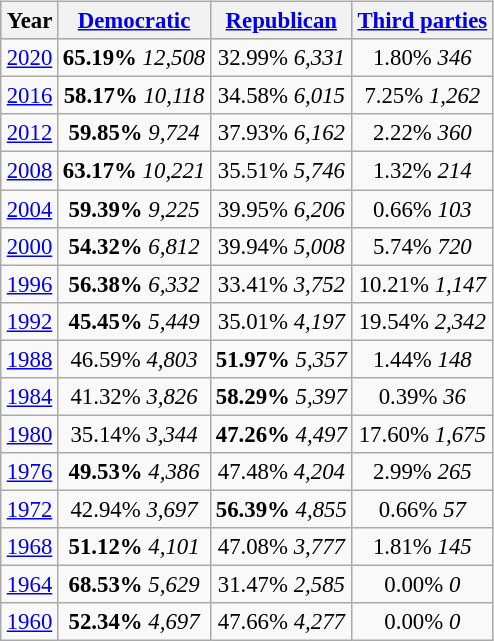<table class="wikitable" style="float:right; margin:1em; font-size:95%;">
<tr style="background:lightgrey;">
<th>Year</th>
<th><a href='#'>Democratic</a></th>
<th><a href='#'>Republican</a></th>
<th><a href='#'>Third parties</a></th>
</tr>
<tr>
<td align="center" ><a href='#'>2020</a></td>
<td align="center" ><strong>65.19%</strong> <em>12,508</em></td>
<td align="center" >32.99% <em>6,331</em></td>
<td align="center" >1.80% <em>346</em></td>
</tr>
<tr>
<td align="center" ><a href='#'>2016</a></td>
<td align="center" ><strong>58.17%</strong> <em>10,118</em></td>
<td align="center" >34.58% <em>6,015</em></td>
<td align="center" >7.25% <em>1,262</em></td>
</tr>
<tr>
<td align="center" ><a href='#'>2012</a></td>
<td align="center" ><strong>59.85%</strong> <em>9,724</em></td>
<td align="center" >37.93% <em>6,162</em></td>
<td align="center" >2.22% <em>360</em></td>
</tr>
<tr>
<td align="center" ><a href='#'>2008</a></td>
<td align="center" ><strong>63.17%</strong> <em>10,221</em></td>
<td align="center" >35.51% <em>5,746</em></td>
<td align="center" >1.32% <em>214</em></td>
</tr>
<tr>
<td align="center" ><a href='#'>2004</a></td>
<td align="center" ><strong>59.39%</strong> <em>9,225</em></td>
<td align="center" >39.95% <em>6,206</em></td>
<td align="center" >0.66% <em>103</em></td>
</tr>
<tr>
<td align="center" ><a href='#'>2000</a></td>
<td align="center" ><strong>54.32%</strong> <em>6,812</em></td>
<td align="center" >39.94% <em>5,008</em></td>
<td align="center" >5.74% <em>720</em></td>
</tr>
<tr>
<td align="center" ><a href='#'>1996</a></td>
<td align="center" ><strong>56.38%</strong> <em>6,332</em></td>
<td align="center" >33.41% <em>3,752</em></td>
<td align="center" >10.21% <em>1,147</em></td>
</tr>
<tr>
<td align="center" ><a href='#'>1992</a></td>
<td align="center" ><strong>45.45%</strong> <em>5,449</em></td>
<td align="center" >35.01% <em>4,197</em></td>
<td align="center" >19.54% <em>2,342</em></td>
</tr>
<tr>
<td align="center" ><a href='#'>1988</a></td>
<td align="center" >46.59% <em>4,803</em></td>
<td align="center" ><strong>51.97%</strong> <em>5,357</em></td>
<td align="center" >1.44% <em>148</em></td>
</tr>
<tr>
<td align="center" ><a href='#'>1984</a></td>
<td align="center" >41.32% <em>3,826</em></td>
<td align="center" ><strong>58.29%</strong> <em>5,397</em></td>
<td align="center" >0.39% <em>36</em></td>
</tr>
<tr>
<td align="center" ><a href='#'>1980</a></td>
<td align="center" >35.14% <em>3,344</em></td>
<td align="center" ><strong>47.26%</strong> <em>4,497</em></td>
<td align="center" >17.60% <em>1,675</em></td>
</tr>
<tr>
<td align="center" ><a href='#'>1976</a></td>
<td align="center" ><strong>49.53%</strong> <em>4,386</em></td>
<td align="center" >47.48% <em>4,204</em></td>
<td align="center" >2.99% <em>265</em></td>
</tr>
<tr>
<td align="center" ><a href='#'>1972</a></td>
<td align="center" >42.94% <em>3,697</em></td>
<td align="center" ><strong>56.39%</strong> <em>4,855</em></td>
<td align="center" >0.66% <em>57</em></td>
</tr>
<tr>
<td align="center" ><a href='#'>1968</a></td>
<td align="center" ><strong>51.12%</strong> <em>4,101</em></td>
<td align="center" >47.08% <em>3,777</em></td>
<td align="center" >1.81% <em>145</em></td>
</tr>
<tr>
<td align="center" ><a href='#'>1964</a></td>
<td align="center" ><strong>68.53%</strong> <em>5,629</em></td>
<td align="center" >31.47% <em>2,585</em></td>
<td align="center" >0.00% <em>0</em></td>
</tr>
<tr>
<td align="center" ><a href='#'>1960</a></td>
<td align="center" ><strong>52.34%</strong> <em>4,697</em></td>
<td align="center" >47.66% <em>4,277</em></td>
<td align="center" >0.00% <em>0</em></td>
</tr>
</table>
